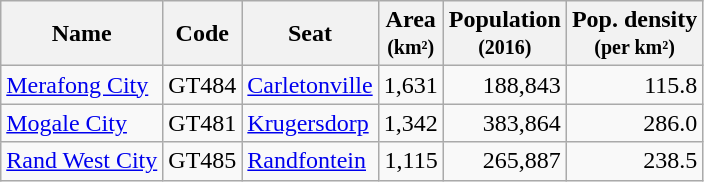<table class="wikitable sortable">
<tr>
<th>Name</th>
<th>Code</th>
<th>Seat</th>
<th>Area<br><small>(km²)</small></th>
<th>Population<br><small>(2016)</small></th>
<th>Pop. density<br><small>(per km²)</small></th>
</tr>
<tr>
<td><a href='#'>Merafong City</a></td>
<td>GT484</td>
<td><a href='#'>Carletonville</a></td>
<td style="text-align:right">1,631</td>
<td style="text-align:right">188,843</td>
<td style="text-align:right">115.8</td>
</tr>
<tr>
<td><a href='#'>Mogale City</a></td>
<td>GT481</td>
<td><a href='#'>Krugersdorp</a></td>
<td style="text-align:right">1,342</td>
<td style="text-align:right">383,864</td>
<td style="text-align:right">286.0</td>
</tr>
<tr>
<td><a href='#'>Rand West City</a></td>
<td>GT485</td>
<td><a href='#'>Randfontein</a></td>
<td style="text-align:right">1,115</td>
<td style="text-align:right">265,887</td>
<td style="text-align:right">238.5</td>
</tr>
</table>
